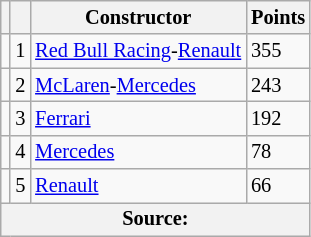<table class="wikitable" style="font-size: 85%;">
<tr>
<th></th>
<th></th>
<th>Constructor</th>
<th>Points</th>
</tr>
<tr>
<td align="left"></td>
<td style="text-align:center;">1</td>
<td> <a href='#'>Red Bull Racing</a>-<a href='#'>Renault</a></td>
<td style="text-align:left;">355</td>
</tr>
<tr>
<td align="left"></td>
<td style="text-align:center;">2</td>
<td> <a href='#'>McLaren</a>-<a href='#'>Mercedes</a></td>
<td style="text-align:left;">243</td>
</tr>
<tr>
<td align="left"></td>
<td style="text-align:center;">3</td>
<td> <a href='#'>Ferrari</a></td>
<td style="text-align:left;">192</td>
</tr>
<tr>
<td align="left"></td>
<td style="text-align:center;">4</td>
<td> <a href='#'>Mercedes</a></td>
<td style="text-align:left;">78</td>
</tr>
<tr>
<td align="left"></td>
<td style="text-align:center;">5</td>
<td> <a href='#'>Renault</a></td>
<td style="text-align:left;">66</td>
</tr>
<tr>
<th colspan=4>Source: </th>
</tr>
</table>
